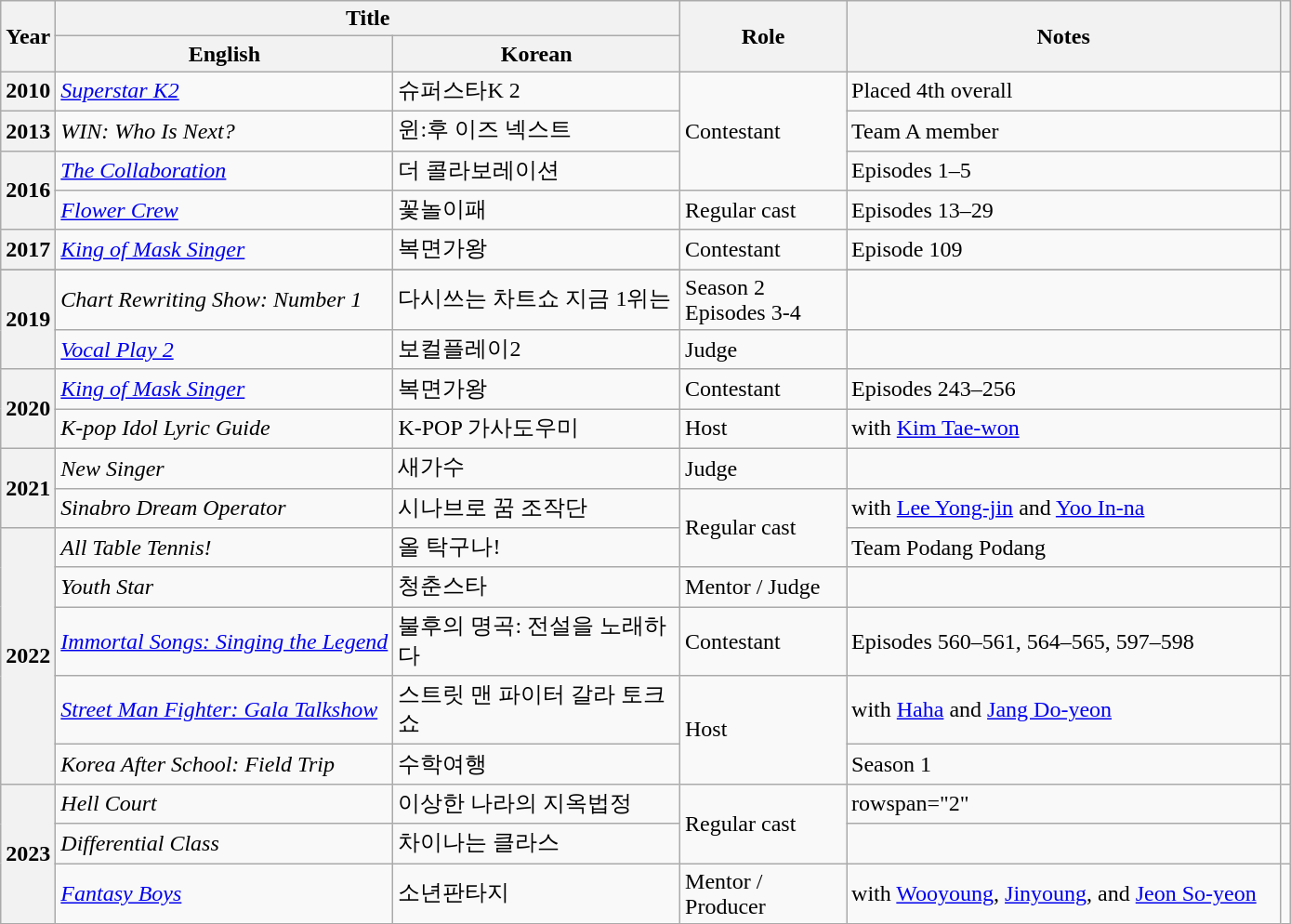<table class="wikitable sortable plainrowheaders">
<tr>
<th scope="col" rowspan="2">Year</th>
<th scope="col" colspan="2">Title</th>
<th scope="col" rowspan="2" style="width:7em;">Role</th>
<th scope="col" rowspan="2" style="width:19em;">Notes</th>
<th scope="col" rowspan="2" class="unsortable"></th>
</tr>
<tr>
<th scope="col">English</th>
<th scope="col" style="width:12.4em;">Korean</th>
</tr>
<tr>
<th scope="row">2010</th>
<td><em><a href='#'>Superstar K2</a></em></td>
<td>슈퍼스타K 2</td>
<td rowspan="3">Contestant</td>
<td>Placed 4th overall</td>
<td style="text-align:center"></td>
</tr>
<tr>
<th scope="row">2013</th>
<td><em>WIN: Who Is Next?</em></td>
<td>윈:후 이즈 넥스트</td>
<td>Team A member</td>
<td style="text-align:center"></td>
</tr>
<tr>
<th scope="row" rowspan=2>2016</th>
<td><em><a href='#'>The Collaboration</a></em></td>
<td>더 콜라보레이션</td>
<td>Episodes 1–5</td>
<td style="text-align:center"></td>
</tr>
<tr>
<td><em><a href='#'>Flower Crew</a></em></td>
<td>꽃놀이패</td>
<td>Regular cast</td>
<td>Episodes 13–29</td>
<td style="text-align:center"></td>
</tr>
<tr>
<th scope="row">2017</th>
<td><em><a href='#'>King of Mask Singer</a></em></td>
<td>복면가왕</td>
<td rowspan=2>Contestant</td>
<td>Episode 109</td>
<td style="text-align:center"></td>
</tr>
<tr>
</tr>
<tr>
<th scope="row" rowspan=2>2019</th>
<td><em>Chart Rewriting Show: Number 1</em></td>
<td>다시쓰는 차트쇼 지금 1위는</td>
<td>Season 2 Episodes 3-4</td>
<td style="text-align:center"></td>
</tr>
<tr>
<td><em><a href='#'>Vocal Play 2</a></em></td>
<td>보컬플레이2</td>
<td>Judge</td>
<td></td>
<td style="text-align:center"></td>
</tr>
<tr>
<th scope="row" rowspan="2">2020</th>
<td><em><a href='#'>King of Mask Singer</a></em></td>
<td>복면가왕</td>
<td>Contestant</td>
<td>Episodes 243–256</td>
<td style="text-align:center"></td>
</tr>
<tr>
<td><em>K-pop Idol Lyric Guide</em></td>
<td>K-POP 가사도우미</td>
<td>Host</td>
<td>with <a href='#'>Kim Tae-won</a></td>
<td style="text-align:center"></td>
</tr>
<tr>
<th scope="row" rowspan="2">2021</th>
<td><em>New Singer</em></td>
<td>새가수</td>
<td>Judge</td>
<td></td>
<td style="text-align:center"></td>
</tr>
<tr>
<td><em>Sinabro Dream Operator</em></td>
<td>시나브로 꿈 조작단</td>
<td rowspan=2>Regular cast</td>
<td>with <a href='#'>Lee Yong-jin</a> and <a href='#'>Yoo In-na</a></td>
<td style="text-align:center"></td>
</tr>
<tr>
<th scope="row" rowspan="5">2022</th>
<td><em>All Table Tennis!</em></td>
<td>올 탁구나!</td>
<td>Team Podang Podang</td>
<td style="text-align:center"></td>
</tr>
<tr>
<td><em>Youth Star</em></td>
<td>청춘스타</td>
<td>Mentor / Judge</td>
<td></td>
<td style="text-align:center"></td>
</tr>
<tr>
<td><em><a href='#'>Immortal Songs: Singing the Legend</a></em></td>
<td>불후의 명곡: 전설을 노래하다</td>
<td>Contestant</td>
<td>Episodes 560–561, 564–565, 597–598</td>
<td style="text-align:center"></td>
</tr>
<tr>
<td><em><a href='#'>Street Man Fighter: Gala Talkshow</a></em></td>
<td>스트릿 맨 파이터 갈라 토크쇼</td>
<td rowspan="2">Host</td>
<td>with <a href='#'>Haha</a> and <a href='#'>Jang Do-yeon</a></td>
<td style="text-align:center"></td>
</tr>
<tr>
<td><em>Korea After School: Field Trip</em></td>
<td>수학여행</td>
<td>Season 1</td>
<td style="text-align:center"></td>
</tr>
<tr>
<th scope="row" rowspan="3">2023</th>
<td><em>Hell Court</em></td>
<td>이상한 나라의 지옥법정</td>
<td rowspan="2">Regular cast</td>
<td>rowspan="2" </td>
<td style="text-align:center"></td>
</tr>
<tr>
<td><em>Differential Class</em></td>
<td>차이나는 클라스</td>
<td style="text-align:center"></td>
</tr>
<tr>
<td><em><a href='#'>Fantasy Boys</a></em></td>
<td>소년판타지</td>
<td>Mentor / Producer</td>
<td>with <a href='#'>Wooyoung</a>, <a href='#'>Jinyoung</a>, and <a href='#'>Jeon So-yeon</a></td>
<td style="text-align:center"></td>
</tr>
</table>
